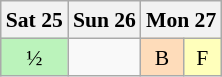<table class="wikitable" style="margin:0.5em auto; font-size:90%; line-height:1.25em; text-align:center">
<tr>
<th>Sat 25</th>
<th>Sun 26</th>
<th colspan="2">Mon 27</th>
</tr>
<tr>
<td bgcolor="#BBF3BB">½</td>
<td></td>
<td bgcolor="#FEDCBA">B</td>
<td bgcolor="#FFFFBB">F</td>
</tr>
</table>
